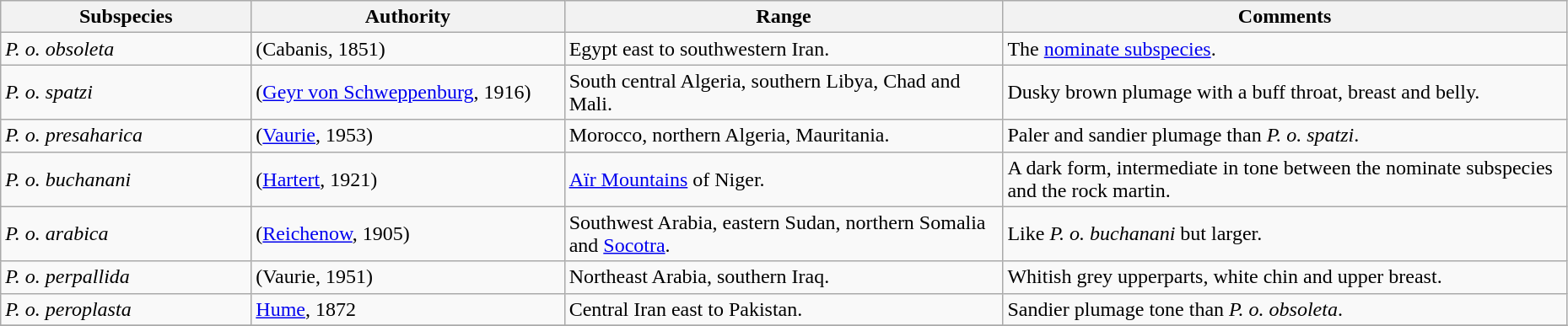<table style="width:98%;" class="wikitable">
<tr>
<th scope="col" width="16%">Subspecies</th>
<th scope="col" width="20%">Authority</th>
<th scope="col" width="28%">Range</th>
<th scope="col" width="36%">Comments</th>
</tr>
<tr>
<td><em>P. o. obsoleta</em></td>
<td>(Cabanis, 1851)</td>
<td>Egypt east to southwestern Iran.</td>
<td>The <a href='#'>nominate subspecies</a>.</td>
</tr>
<tr>
<td><em>P. o. spatzi</em></td>
<td>(<a href='#'>Geyr von Schweppenburg</a>, 1916)</td>
<td>South central Algeria, southern Libya, Chad and Mali.</td>
<td>Dusky brown plumage with a buff throat, breast and belly.</td>
</tr>
<tr>
<td><em>P. o. presaharica</em></td>
<td>(<a href='#'>Vaurie</a>, 1953)</td>
<td>Morocco, northern Algeria, Mauritania.</td>
<td>Paler and sandier plumage than <em>P. o. spatzi</em>.</td>
</tr>
<tr>
<td><em>P. o. buchanani</em></td>
<td>(<a href='#'>Hartert</a>, 1921)</td>
<td><a href='#'>Aïr Mountains</a> of Niger.</td>
<td>A dark form, intermediate in tone between the nominate subspecies and the rock martin.</td>
</tr>
<tr>
<td><em>P. o. arabica</em></td>
<td>(<a href='#'>Reichenow</a>, 1905)</td>
<td>Southwest Arabia, eastern Sudan, northern Somalia and <a href='#'>Socotra</a>.</td>
<td>Like <em>P. o. buchanani</em> but larger.</td>
</tr>
<tr>
<td><em>P. o. perpallida</em></td>
<td>(Vaurie, 1951)</td>
<td>Northeast Arabia, southern Iraq.</td>
<td>Whitish grey upperparts, white chin and upper breast.</td>
</tr>
<tr>
<td><em>P. o. peroplasta</em></td>
<td><a href='#'>Hume</a>, 1872</td>
<td>Central Iran east to Pakistan.</td>
<td>Sandier plumage tone than <em>P. o. obsoleta</em>.</td>
</tr>
<tr>
</tr>
</table>
